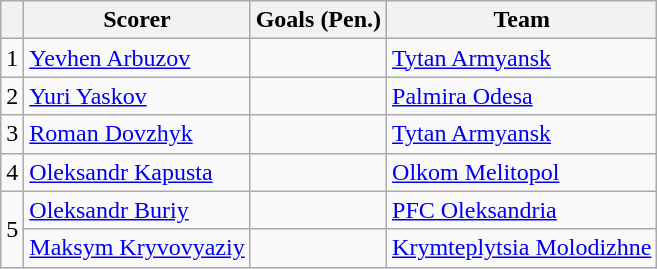<table class="wikitable">
<tr>
<th></th>
<th>Scorer</th>
<th>Goals (Pen.)</th>
<th>Team</th>
</tr>
<tr>
<td>1</td>
<td> <a href='#'>Yevhen Arbuzov</a></td>
<td></td>
<td><a href='#'>Tytan Armyansk</a></td>
</tr>
<tr>
<td>2</td>
<td> <a href='#'>Yuri Yaskov</a></td>
<td></td>
<td><a href='#'>Palmira Odesa</a></td>
</tr>
<tr>
<td>3</td>
<td> <a href='#'>Roman Dovzhyk</a></td>
<td></td>
<td><a href='#'>Tytan Armyansk</a></td>
</tr>
<tr>
<td>4</td>
<td> <a href='#'>Oleksandr Kapusta</a></td>
<td></td>
<td><a href='#'>Olkom Melitopol</a></td>
</tr>
<tr>
<td rowspan="2">5</td>
<td> <a href='#'>Oleksandr Buriy</a></td>
<td></td>
<td><a href='#'>PFC Oleksandria</a></td>
</tr>
<tr>
<td> <a href='#'>Maksym Kryvovyaziy</a></td>
<td></td>
<td><a href='#'>Krymteplytsia Molodizhne</a></td>
</tr>
</table>
